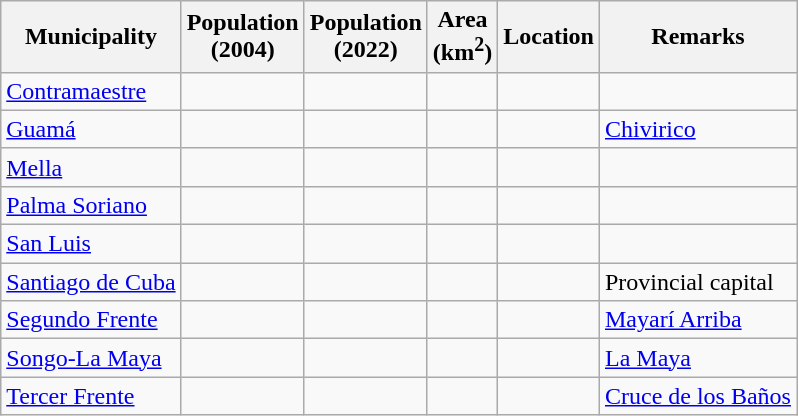<table class="wikitable sortable">
<tr>
<th>Municipality</th>
<th>Population<br>(2004)</th>
<th>Population<br>(2022)</th>
<th>Area<br>(km<sup>2</sup>)</th>
<th>Location</th>
<th>Remarks</th>
</tr>
<tr>
<td><a href='#'>Contramaestre</a></td>
<td></td>
<td></td>
<td></td>
<td><small></small></td>
<td></td>
</tr>
<tr>
<td><a href='#'>Guamá</a></td>
<td></td>
<td></td>
<td></td>
<td><small></small></td>
<td><a href='#'>Chivirico</a></td>
</tr>
<tr>
<td><a href='#'>Mella</a></td>
<td></td>
<td></td>
<td></td>
<td><small></small></td>
<td></td>
</tr>
<tr>
<td><a href='#'>Palma Soriano</a></td>
<td></td>
<td></td>
<td></td>
<td><small></small></td>
<td></td>
</tr>
<tr>
<td><a href='#'>San Luis</a></td>
<td></td>
<td></td>
<td></td>
<td><small></small></td>
<td></td>
</tr>
<tr>
<td><a href='#'>Santiago de Cuba</a></td>
<td></td>
<td></td>
<td></td>
<td><small></small></td>
<td>Provincial capital</td>
</tr>
<tr>
<td><a href='#'>Segundo Frente</a></td>
<td></td>
<td></td>
<td></td>
<td><small></small></td>
<td><a href='#'>Mayarí Arriba</a></td>
</tr>
<tr>
<td><a href='#'>Songo-La Maya</a></td>
<td></td>
<td></td>
<td></td>
<td><small></small></td>
<td><a href='#'>La Maya</a></td>
</tr>
<tr>
<td><a href='#'>Tercer Frente</a></td>
<td></td>
<td></td>
<td></td>
<td><small></small></td>
<td><a href='#'>Cruce de los Baños</a></td>
</tr>
</table>
